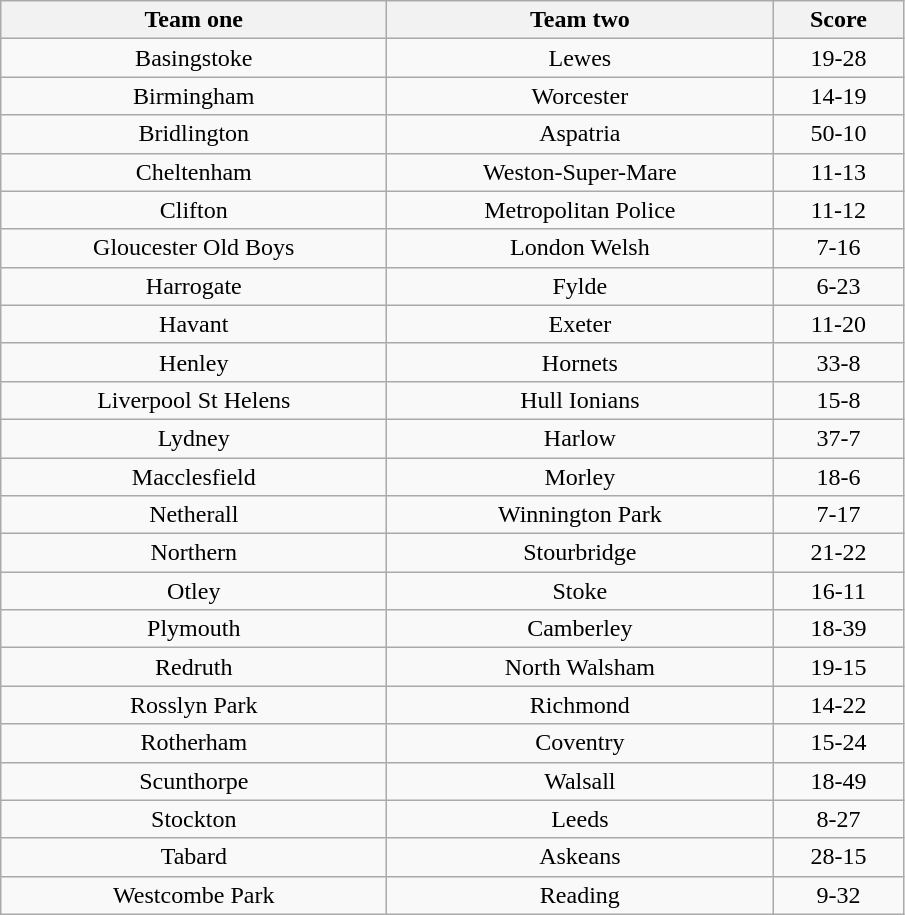<table class="wikitable" style="text-align: center">
<tr>
<th width=250>Team one</th>
<th width=250>Team two</th>
<th width=80>Score</th>
</tr>
<tr>
<td>Basingstoke</td>
<td>Lewes</td>
<td>19-28</td>
</tr>
<tr>
<td>Birmingham</td>
<td>Worcester</td>
<td>14-19</td>
</tr>
<tr>
<td>Bridlington</td>
<td>Aspatria</td>
<td>50-10</td>
</tr>
<tr>
<td>Cheltenham</td>
<td>Weston-Super-Mare</td>
<td>11-13</td>
</tr>
<tr>
<td>Clifton</td>
<td>Metropolitan Police</td>
<td>11-12</td>
</tr>
<tr>
<td>Gloucester Old Boys</td>
<td>London Welsh</td>
<td>7-16</td>
</tr>
<tr>
<td>Harrogate</td>
<td>Fylde</td>
<td>6-23</td>
</tr>
<tr>
<td>Havant</td>
<td>Exeter</td>
<td>11-20</td>
</tr>
<tr>
<td>Henley</td>
<td>Hornets</td>
<td>33-8</td>
</tr>
<tr>
<td>Liverpool St Helens</td>
<td>Hull Ionians</td>
<td>15-8</td>
</tr>
<tr>
<td>Lydney</td>
<td>Harlow</td>
<td>37-7</td>
</tr>
<tr>
<td>Macclesfield</td>
<td>Morley</td>
<td>18-6</td>
</tr>
<tr>
<td>Netherall</td>
<td>Winnington Park</td>
<td>7-17</td>
</tr>
<tr>
<td>Northern</td>
<td>Stourbridge</td>
<td>21-22</td>
</tr>
<tr>
<td>Otley</td>
<td>Stoke</td>
<td>16-11</td>
</tr>
<tr>
<td>Plymouth</td>
<td>Camberley</td>
<td>18-39</td>
</tr>
<tr>
<td>Redruth</td>
<td>North Walsham</td>
<td>19-15</td>
</tr>
<tr>
<td>Rosslyn Park</td>
<td>Richmond</td>
<td>14-22</td>
</tr>
<tr>
<td>Rotherham</td>
<td>Coventry</td>
<td>15-24</td>
</tr>
<tr>
<td>Scunthorpe</td>
<td>Walsall</td>
<td>18-49</td>
</tr>
<tr>
<td>Stockton</td>
<td>Leeds</td>
<td>8-27</td>
</tr>
<tr>
<td>Tabard</td>
<td>Askeans</td>
<td>28-15</td>
</tr>
<tr>
<td>Westcombe Park</td>
<td>Reading</td>
<td>9-32</td>
</tr>
</table>
